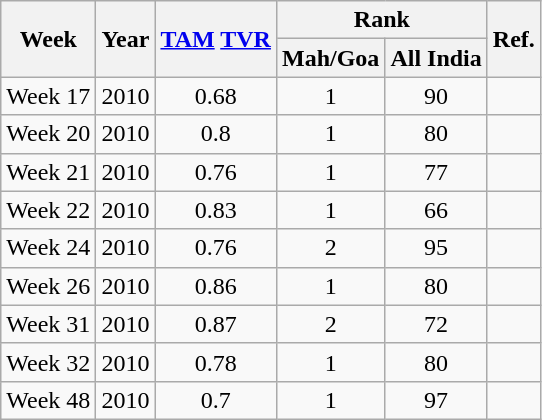<table class="wikitable sortable" style="text-align:center">
<tr>
<th rowspan="2">Week</th>
<th rowspan="2">Year</th>
<th rowspan="2"><a href='#'>TAM</a> <a href='#'>TVR</a></th>
<th colspan="2">Rank</th>
<th rowspan="2">Ref.</th>
</tr>
<tr>
<th>Mah/Goa</th>
<th>All India</th>
</tr>
<tr>
<td>Week 17</td>
<td>2010</td>
<td>0.68</td>
<td>1</td>
<td>90</td>
<td></td>
</tr>
<tr>
<td>Week 20</td>
<td>2010</td>
<td>0.8</td>
<td>1</td>
<td>80</td>
<td></td>
</tr>
<tr>
<td>Week 21</td>
<td>2010</td>
<td>0.76</td>
<td>1</td>
<td>77</td>
<td></td>
</tr>
<tr>
<td>Week 22</td>
<td>2010</td>
<td>0.83</td>
<td>1</td>
<td>66</td>
<td></td>
</tr>
<tr>
<td>Week 24</td>
<td>2010</td>
<td>0.76</td>
<td>2</td>
<td>95</td>
<td></td>
</tr>
<tr>
<td>Week 26</td>
<td>2010</td>
<td>0.86</td>
<td>1</td>
<td>80</td>
<td></td>
</tr>
<tr>
<td>Week 31</td>
<td>2010</td>
<td>0.87</td>
<td>2</td>
<td>72</td>
<td></td>
</tr>
<tr>
<td>Week 32</td>
<td>2010</td>
<td>0.78</td>
<td>1</td>
<td>80</td>
<td></td>
</tr>
<tr>
<td>Week 48</td>
<td>2010</td>
<td>0.7</td>
<td>1</td>
<td>97</td>
<td></td>
</tr>
</table>
